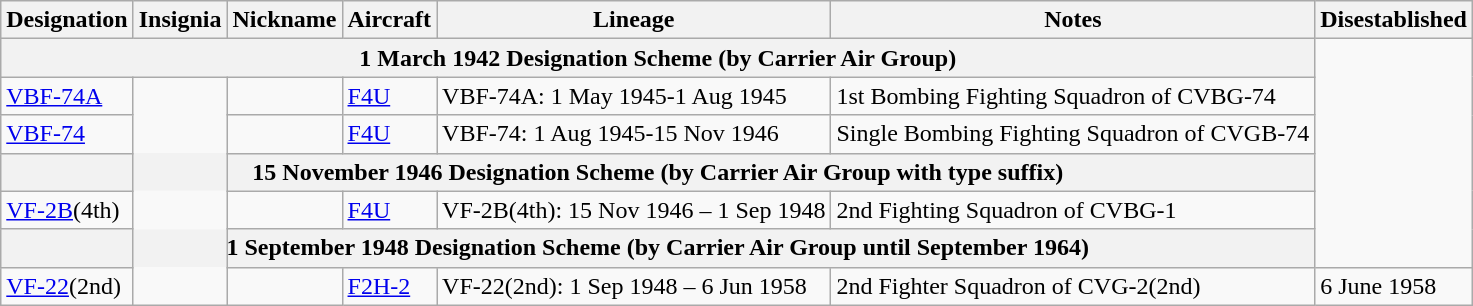<table class="wikitable">
<tr>
<th>Designation</th>
<th>Insignia</th>
<th>Nickname</th>
<th>Aircraft</th>
<th>Lineage</th>
<th>Notes</th>
<th>Disestablished</th>
</tr>
<tr>
<th colspan=6>1 March 1942 Designation Scheme (by Carrier Air Group)</th>
</tr>
<tr>
<td><a href='#'>VBF-74A</a></td>
<td Rowspan="6"></td>
<td></td>
<td><a href='#'>F4U</a></td>
<td>VBF-74A: 1 May 1945-1 Aug 1945</td>
<td>1st Bombing Fighting Squadron of CVBG-74</td>
</tr>
<tr>
<td><a href='#'>VBF-74</a></td>
<td></td>
<td><a href='#'>F4U</a></td>
<td>VBF-74: 1 Aug 1945-15 Nov 1946</td>
<td>Single Bombing Fighting Squadron of CVGB-74</td>
</tr>
<tr>
<th colspan=6>15 November 1946 Designation Scheme (by Carrier Air Group with type suffix)</th>
</tr>
<tr>
<td><a href='#'>VF-2B</a>(4th)</td>
<td></td>
<td><a href='#'>F4U</a></td>
<td style="white-space: nowrap;">VF-2B(4th): 15 Nov 1946 – 1 Sep 1948</td>
<td>2nd Fighting Squadron of CVBG-1</td>
</tr>
<tr>
<th colspan=6>1 September 1948 Designation Scheme (by Carrier Air Group until September 1964)</th>
</tr>
<tr>
<td><a href='#'>VF-22</a>(2nd)</td>
<td></td>
<td><a href='#'>F2H-2</a></td>
<td>VF-22(2nd): 1 Sep 1948 – 6 Jun 1958</td>
<td>2nd Fighter Squadron of CVG-2(2nd)</td>
<td>6 June 1958</td>
</tr>
</table>
